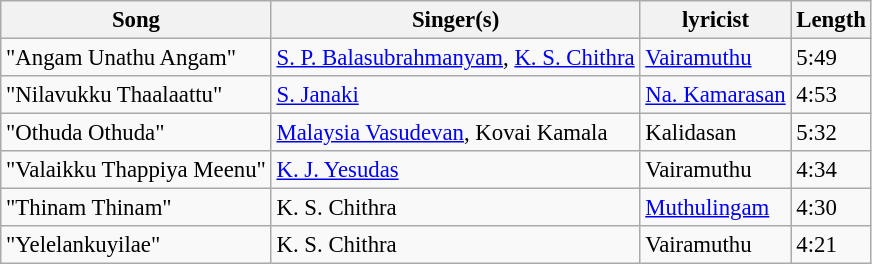<table class="wikitable" style="font-size:95%;">
<tr>
<th>Song</th>
<th>Singer(s)</th>
<th>lyricist</th>
<th>Length</th>
</tr>
<tr>
<td>"Angam Unathu Angam"</td>
<td><a href='#'>S. P. Balasubrahmanyam</a>, <a href='#'>K. S. Chithra</a></td>
<td><a href='#'>Vairamuthu</a></td>
<td>5:49</td>
</tr>
<tr>
<td>"Nilavukku Thaalaattu"</td>
<td><a href='#'>S. Janaki</a></td>
<td><a href='#'>Na. Kamarasan</a></td>
<td>4:53</td>
</tr>
<tr>
<td>"Othuda Othuda"</td>
<td><a href='#'>Malaysia Vasudevan</a>, Kovai Kamala</td>
<td>Kalidasan</td>
<td>5:32</td>
</tr>
<tr>
<td>"Valaikku Thappiya Meenu"</td>
<td><a href='#'>K. J. Yesudas</a></td>
<td>Vairamuthu</td>
<td>4:34</td>
</tr>
<tr>
<td>"Thinam Thinam"</td>
<td>K. S. Chithra</td>
<td><a href='#'>Muthulingam</a></td>
<td>4:30</td>
</tr>
<tr>
<td>"Yelelankuyilae"</td>
<td>K. S. Chithra</td>
<td>Vairamuthu</td>
<td>4:21</td>
</tr>
</table>
